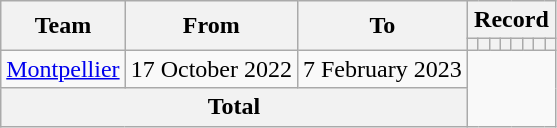<table class="wikitable" style="text-align:center">
<tr>
<th rowspan="2">Team</th>
<th rowspan="2">From</th>
<th rowspan="2">To</th>
<th colspan="8">Record</th>
</tr>
<tr>
<th></th>
<th></th>
<th></th>
<th></th>
<th></th>
<th></th>
<th></th>
<th></th>
</tr>
<tr>
<td><a href='#'>Montpellier</a></td>
<td align=left>17 October 2022</td>
<td align=left>7 February 2023<br></td>
</tr>
<tr>
<th colspan="3">Total<br></th>
</tr>
</table>
